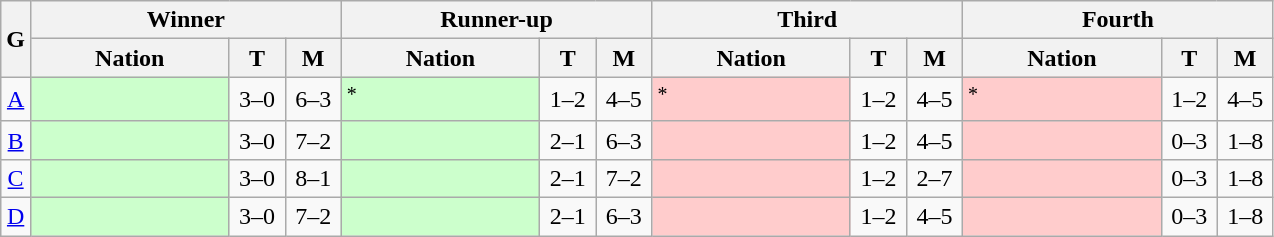<table class="wikitable nowrap" style=text-align:center>
<tr>
<th rowspan=2>G</th>
<th colspan=3>Winner</th>
<th colspan=3>Runner-up</th>
<th colspan=3>Third</th>
<th colspan=3>Fourth</th>
</tr>
<tr>
<th width=125>Nation</th>
<th width=30>T</th>
<th width=30>M</th>
<th width=125>Nation</th>
<th width=30>T</th>
<th width=30>M</th>
<th width=125>Nation</th>
<th width=30>T</th>
<th width=30>M</th>
<th width=125>Nation</th>
<th width=30>T</th>
<th width=30>M</th>
</tr>
<tr>
<td><a href='#'>A</a></td>
<td style=text-align:left bgcolor=ccffcc></td>
<td>3–0</td>
<td>6–3</td>
<td style=text-align:left bgcolor=ccffcc><sup>*</sup></td>
<td>1–2</td>
<td>4–5</td>
<td style=text-align:left bgcolor=ffcccc><sup>*</sup></td>
<td>1–2</td>
<td>4–5</td>
<td style=text-align:left bgcolor=ffcccc><sup>*</sup></td>
<td>1–2</td>
<td>4–5</td>
</tr>
<tr>
<td><a href='#'>B</a></td>
<td style=text-align:left bgcolor=ccffcc></td>
<td>3–0</td>
<td>7–2</td>
<td style=text-align:left bgcolor=ccffcc></td>
<td>2–1</td>
<td>6–3</td>
<td style=text-align:left bgcolor=ffcccc></td>
<td>1–2</td>
<td>4–5</td>
<td style=text-align:left bgcolor=ffcccc></td>
<td>0–3</td>
<td>1–8</td>
</tr>
<tr>
<td><a href='#'>C</a></td>
<td style=text-align:left bgcolor=ccffcc></td>
<td>3–0</td>
<td>8–1</td>
<td style=text-align:left bgcolor=ccffcc></td>
<td>2–1</td>
<td>7–2</td>
<td style=text-align:left bgcolor=ffcccc></td>
<td>1–2</td>
<td>2–7</td>
<td style=text-align:left bgcolor=ffcccc></td>
<td>0–3</td>
<td>1–8</td>
</tr>
<tr>
<td><a href='#'>D</a></td>
<td style=text-align:left bgcolor=ccffcc></td>
<td>3–0</td>
<td>7–2</td>
<td style=text-align:left bgcolor=ccffcc></td>
<td>2–1</td>
<td>6–3</td>
<td style=text-align:left bgcolor=ffcccc></td>
<td>1–2</td>
<td>4–5</td>
<td style=text-align:left bgcolor=ffcccc></td>
<td>0–3</td>
<td>1–8</td>
</tr>
</table>
